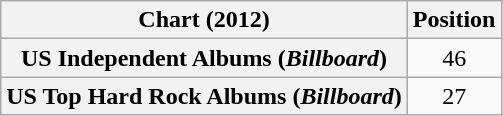<table class="wikitable plainrowheaders" style="text-align:center">
<tr>
<th scope="col">Chart (2012)</th>
<th scope="col">Position</th>
</tr>
<tr>
<th scope="row">US Independent Albums (<em>Billboard</em>)</th>
<td>46</td>
</tr>
<tr>
<th scope="row">US Top Hard Rock Albums (<em>Billboard</em>)</th>
<td>27</td>
</tr>
</table>
